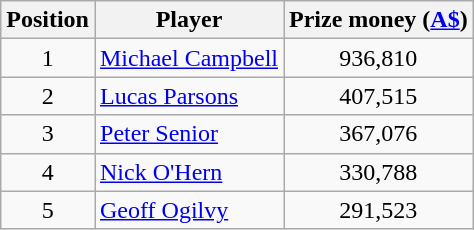<table class="wikitable">
<tr>
<th>Position</th>
<th>Player</th>
<th>Prize money (<a href='#'>A$</a>)</th>
</tr>
<tr>
<td align=center>1</td>
<td> <a href='#'>Michael Campbell</a></td>
<td align=center>936,810</td>
</tr>
<tr>
<td align=center>2</td>
<td> <a href='#'>Lucas Parsons</a></td>
<td align=center>407,515</td>
</tr>
<tr>
<td align=center>3</td>
<td> <a href='#'>Peter Senior</a></td>
<td align=center>367,076</td>
</tr>
<tr>
<td align=center>4</td>
<td> <a href='#'>Nick O'Hern</a></td>
<td align=center>330,788</td>
</tr>
<tr>
<td align=center>5</td>
<td> <a href='#'>Geoff Ogilvy</a></td>
<td align=center>291,523</td>
</tr>
</table>
